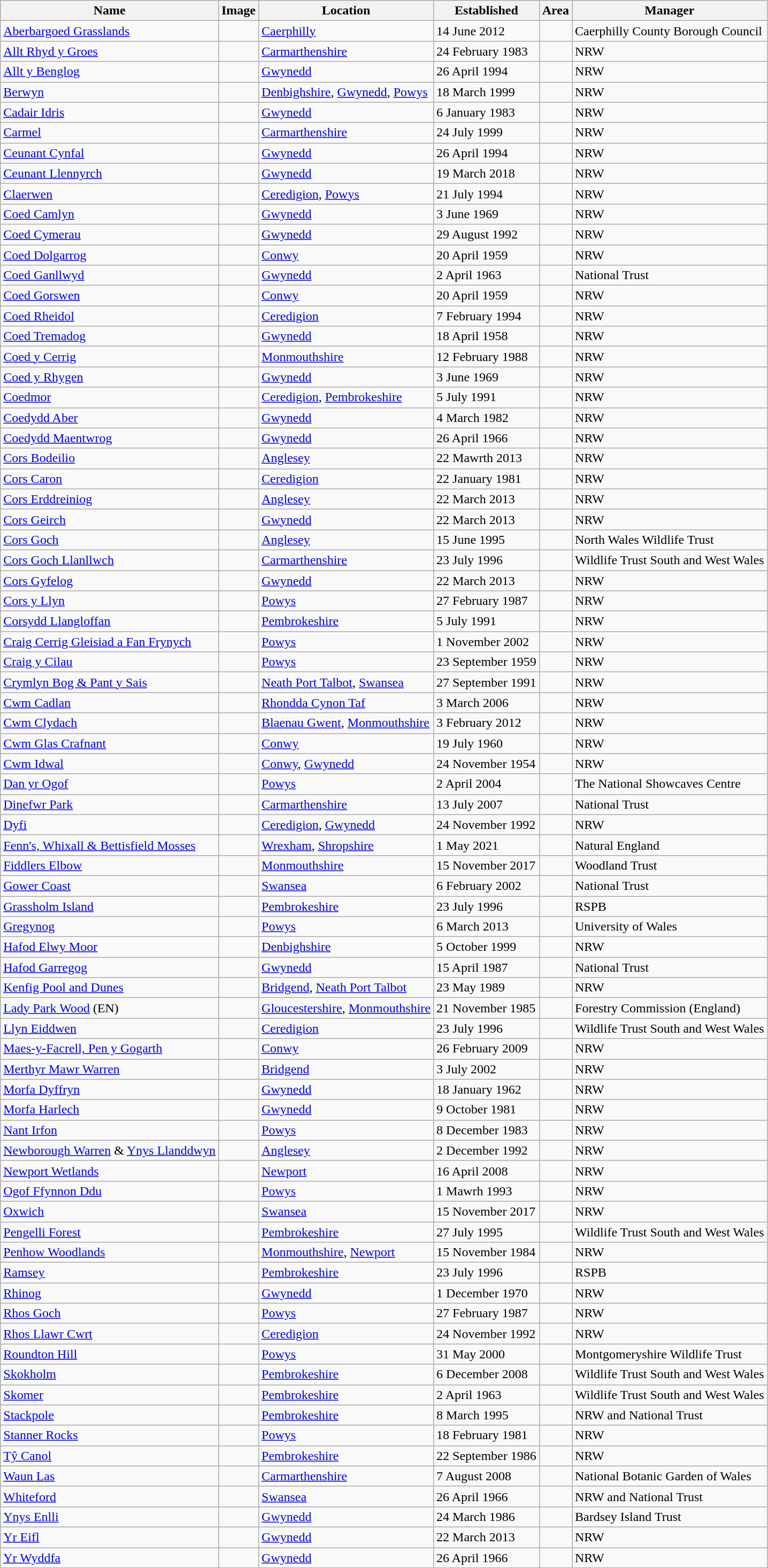<table class="wikitable sortable">
<tr>
<th scope="col">Name</th>
<th scope="col">Image</th>
<th scope="col">Location</th>
<th scope="col">Established</th>
<th scope="col">Area</th>
<th scope="col">Manager</th>
</tr>
<tr>
<td><a href='#'>Aberbargoed Grasslands</a></td>
<td></td>
<td><a href='#'>Caerphilly</a><br><small></small></td>
<td>14 June 2012</td>
<td></td>
<td>Caerphilly County Borough Council</td>
</tr>
<tr>
<td><a href='#'>Allt Rhyd y Groes</a></td>
<td></td>
<td><a href='#'>Carmarthenshire</a><br><small></small></td>
<td>24 February 1983</td>
<td></td>
<td>NRW</td>
</tr>
<tr>
<td><a href='#'>Allt y Benglog</a></td>
<td></td>
<td><a href='#'>Gwynedd</a><br><small></small></td>
<td>26 April 1994</td>
<td></td>
<td>NRW</td>
</tr>
<tr>
<td><a href='#'>Berwyn</a></td>
<td></td>
<td><a href='#'>Denbighshire</a>, <a href='#'>Gwynedd</a>, <a href='#'>Powys</a><br><small></small></td>
<td>18 March 1999</td>
<td></td>
<td>NRW</td>
</tr>
<tr>
<td><a href='#'>Cadair Idris</a></td>
<td></td>
<td><a href='#'>Gwynedd</a><br><small></small></td>
<td>6 January 1983</td>
<td></td>
<td>NRW</td>
</tr>
<tr>
<td><a href='#'>Carmel</a></td>
<td></td>
<td><a href='#'>Carmarthenshire</a><br><small></small></td>
<td>24 July 1999</td>
<td></td>
<td>NRW</td>
</tr>
<tr>
<td><a href='#'>Ceunant Cynfal</a></td>
<td></td>
<td><a href='#'>Gwynedd</a><br><small></small></td>
<td>26 April 1994</td>
<td></td>
<td>NRW</td>
</tr>
<tr>
<td><a href='#'>Ceunant Llennyrch</a></td>
<td></td>
<td><a href='#'>Gwynedd</a><br><small></small></td>
<td>19 March 2018</td>
<td></td>
<td>NRW</td>
</tr>
<tr>
<td><a href='#'>Claerwen</a></td>
<td></td>
<td><a href='#'>Ceredigion</a>, <a href='#'>Powys</a><br><small></small></td>
<td>21 July 1994</td>
<td></td>
<td>NRW</td>
</tr>
<tr>
<td><a href='#'>Coed Camlyn</a></td>
<td></td>
<td><a href='#'>Gwynedd</a><br><small></small></td>
<td>3 June 1969</td>
<td></td>
<td>NRW</td>
</tr>
<tr>
<td><a href='#'>Coed Cymerau</a></td>
<td></td>
<td><a href='#'>Gwynedd</a><br><small></small></td>
<td>29 August 1992</td>
<td></td>
<td>NRW</td>
</tr>
<tr>
<td><a href='#'>Coed Dolgarrog</a></td>
<td></td>
<td><a href='#'>Conwy</a><br><small></small></td>
<td>20 April 1959</td>
<td></td>
<td>NRW</td>
</tr>
<tr>
<td><a href='#'>Coed Ganllwyd</a></td>
<td></td>
<td><a href='#'>Gwynedd</a><br><small></small></td>
<td>2 April 1963</td>
<td></td>
<td>National Trust</td>
</tr>
<tr>
<td><a href='#'>Coed Gorswen</a></td>
<td></td>
<td><a href='#'>Conwy</a><br><small></small></td>
<td>20 April 1959</td>
<td></td>
<td>NRW</td>
</tr>
<tr>
<td><a href='#'>Coed Rheidol</a></td>
<td></td>
<td><a href='#'>Ceredigion</a><br><small></small></td>
<td>7 February 1994</td>
<td></td>
<td>NRW</td>
</tr>
<tr>
<td><a href='#'>Coed Tremadog</a></td>
<td></td>
<td><a href='#'>Gwynedd</a><br><small></small></td>
<td>18 April 1958</td>
<td></td>
<td>NRW</td>
</tr>
<tr>
<td><a href='#'>Coed y Cerrig</a></td>
<td></td>
<td><a href='#'>Monmouthshire</a><br><small></small></td>
<td>12 February 1988</td>
<td></td>
<td>NRW</td>
</tr>
<tr>
<td><a href='#'>Coed y Rhygen</a></td>
<td></td>
<td><a href='#'>Gwynedd</a><br><small></small></td>
<td>3 June 1969</td>
<td></td>
<td>NRW</td>
</tr>
<tr>
<td><a href='#'>Coedmor</a></td>
<td></td>
<td><a href='#'>Ceredigion</a>, <a href='#'>Pembrokeshire</a><br><small></small></td>
<td>5 July 1991</td>
<td></td>
<td>NRW</td>
</tr>
<tr>
<td><a href='#'>Coedydd Aber</a></td>
<td></td>
<td><a href='#'>Gwynedd</a><br><small></small></td>
<td>4 March 1982</td>
<td></td>
<td>NRW</td>
</tr>
<tr>
<td><a href='#'>Coedydd Maentwrog</a></td>
<td></td>
<td><a href='#'>Gwynedd</a><br><small></small></td>
<td>26 April 1966</td>
<td></td>
<td>NRW</td>
</tr>
<tr>
<td><a href='#'>Cors Bodeilio</a></td>
<td></td>
<td><a href='#'>Anglesey</a><br><small></small></td>
<td>22 Mawrth 2013</td>
<td></td>
<td>NRW</td>
</tr>
<tr>
<td><a href='#'>Cors Caron</a></td>
<td></td>
<td><a href='#'>Ceredigion</a><br><small></small></td>
<td>22 January 1981</td>
<td></td>
<td>NRW</td>
</tr>
<tr>
<td><a href='#'>Cors Erddreiniog</a></td>
<td></td>
<td><a href='#'>Anglesey</a><br><small></small></td>
<td>22 March 2013</td>
<td></td>
<td>NRW</td>
</tr>
<tr>
<td><a href='#'>Cors Geirch</a></td>
<td></td>
<td><a href='#'>Gwynedd</a><br><small></small></td>
<td>22 March 2013</td>
<td></td>
<td>NRW</td>
</tr>
<tr>
<td><a href='#'>Cors Goch</a></td>
<td></td>
<td><a href='#'>Anglesey</a><br><small></small></td>
<td>15 June 1995</td>
<td></td>
<td>North Wales Wildlife Trust</td>
</tr>
<tr>
<td><a href='#'>Cors Goch Llanllwch</a></td>
<td></td>
<td><a href='#'>Carmarthenshire</a><br><small></small></td>
<td>23 July 1996</td>
<td></td>
<td>Wildlife Trust South and West Wales</td>
</tr>
<tr>
<td><a href='#'>Cors Gyfelog</a></td>
<td></td>
<td><a href='#'>Gwynedd</a><br><small></small></td>
<td>22 March 2013</td>
<td></td>
<td>NRW</td>
</tr>
<tr>
<td><a href='#'>Cors y Llyn</a></td>
<td></td>
<td><a href='#'>Powys</a><br><small></small></td>
<td>27 February 1987</td>
<td></td>
<td>NRW</td>
</tr>
<tr>
<td><a href='#'>Corsydd Llangloffan</a></td>
<td></td>
<td><a href='#'>Pembrokeshire</a><br><small></small></td>
<td>5 July 1991</td>
<td></td>
<td>NRW</td>
</tr>
<tr>
<td><a href='#'>Craig Cerrig Gleisiad a Fan Frynych</a></td>
<td></td>
<td><a href='#'>Powys</a><br><small></small></td>
<td>1 November 2002</td>
<td></td>
<td>NRW</td>
</tr>
<tr>
<td><a href='#'>Craig y Cilau</a></td>
<td></td>
<td><a href='#'>Powys</a><br><small></small></td>
<td>23 September 1959</td>
<td></td>
<td>NRW</td>
</tr>
<tr>
<td><a href='#'>Crymlyn Bog & Pant y Sais</a></td>
<td></td>
<td><a href='#'>Neath Port Talbot</a>, <a href='#'>Swansea</a><br><small></small></td>
<td>27 September 1991</td>
<td></td>
<td>NRW</td>
</tr>
<tr>
<td><a href='#'>Cwm Cadlan</a></td>
<td></td>
<td><a href='#'>Rhondda Cynon Taf</a><br><small></small></td>
<td>3 March 2006</td>
<td></td>
<td>NRW</td>
</tr>
<tr>
<td><a href='#'>Cwm Clydach</a></td>
<td></td>
<td><a href='#'>Blaenau Gwent</a>, <a href='#'>Monmouthshire</a><br><small></small></td>
<td>3 February 2012</td>
<td></td>
<td>NRW</td>
</tr>
<tr>
<td><a href='#'>Cwm Glas Crafnant</a></td>
<td></td>
<td><a href='#'>Conwy</a><br><small></small></td>
<td>19 July 1960</td>
<td></td>
<td>NRW</td>
</tr>
<tr>
<td><a href='#'>Cwm Idwal</a></td>
<td></td>
<td><a href='#'>Conwy</a>, <a href='#'>Gwynedd</a><br><small></small></td>
<td>24 November 1954</td>
<td></td>
<td>NRW</td>
</tr>
<tr>
<td><a href='#'>Dan yr Ogof</a></td>
<td></td>
<td><a href='#'>Powys</a><br><small></small></td>
<td>2 April 2004</td>
<td></td>
<td>The National Showcaves Centre</td>
</tr>
<tr>
<td><a href='#'>Dinefwr Park</a></td>
<td></td>
<td><a href='#'>Carmarthenshire</a><br><small></small></td>
<td>13 July 2007</td>
<td></td>
<td>National Trust</td>
</tr>
<tr>
<td><a href='#'>Dyfi</a></td>
<td></td>
<td><a href='#'>Ceredigion</a>, <a href='#'>Gwynedd</a><br><small></small></td>
<td>24 November 1992</td>
<td></td>
<td>NRW</td>
</tr>
<tr>
<td><a href='#'>Fenn's, Whixall & Bettisfield Mosses</a></td>
<td></td>
<td><a href='#'>Wrexham</a>, <a href='#'>Shropshire</a><br><small></small></td>
<td>1 May 2021</td>
<td></td>
<td>Natural England</td>
</tr>
<tr>
<td><a href='#'>Fiddlers Elbow</a></td>
<td></td>
<td><a href='#'>Monmouthshire</a><br><small></small></td>
<td>15 November 2017</td>
<td></td>
<td>Woodland Trust</td>
</tr>
<tr>
<td><a href='#'>Gower Coast</a></td>
<td></td>
<td><a href='#'>Swansea</a><br><small></small></td>
<td>6 February 2002</td>
<td></td>
<td>National Trust</td>
</tr>
<tr>
<td><a href='#'>Grassholm Island</a></td>
<td></td>
<td><a href='#'>Pembrokeshire</a><br><small></small></td>
<td>23 July 1996</td>
<td></td>
<td>RSPB</td>
</tr>
<tr>
<td><a href='#'>Gregynog</a></td>
<td></td>
<td><a href='#'>Powys</a><br><small></small></td>
<td>6 March 2013</td>
<td></td>
<td>University of Wales</td>
</tr>
<tr>
<td><a href='#'>Hafod Elwy Moor</a></td>
<td></td>
<td><a href='#'>Denbighshire</a><br><small></small></td>
<td>5 October 1999</td>
<td></td>
<td>NRW</td>
</tr>
<tr>
<td><a href='#'>Hafod Garregog</a></td>
<td></td>
<td><a href='#'>Gwynedd</a><br><small></small></td>
<td>15 April 1987</td>
<td></td>
<td>National Trust</td>
</tr>
<tr>
<td><a href='#'>Kenfig Pool and Dunes</a></td>
<td></td>
<td><a href='#'>Bridgend</a>, <a href='#'>Neath Port Talbot</a><br><small></small></td>
<td>23 May 1989</td>
<td></td>
<td>NRW</td>
</tr>
<tr>
<td><a href='#'>Lady Park Wood</a> (EN)</td>
<td></td>
<td><a href='#'>Gloucestershire</a>, <a href='#'>Monmouthshire</a><br><small></small></td>
<td>21 November 1985</td>
<td></td>
<td>Forestry Commission (England)</td>
</tr>
<tr>
<td><a href='#'>Llyn Eiddwen</a></td>
<td></td>
<td><a href='#'>Ceredigion</a><br><small></small></td>
<td>23 July 1996</td>
<td></td>
<td>Wildlife Trust South and West Wales</td>
</tr>
<tr>
<td><a href='#'>Maes-y-Facrell, Pen y Gogarth</a></td>
<td></td>
<td><a href='#'>Conwy</a><br><small></small></td>
<td>26 February 2009</td>
<td></td>
<td>NRW</td>
</tr>
<tr>
<td><a href='#'>Merthyr Mawr Warren</a></td>
<td></td>
<td><a href='#'>Bridgend</a><br><small></small></td>
<td>3 July 2002</td>
<td></td>
<td>NRW</td>
</tr>
<tr>
<td><a href='#'>Morfa Dyffryn</a></td>
<td></td>
<td><a href='#'>Gwynedd</a><br><small></small></td>
<td>18 January 1962</td>
<td></td>
<td>NRW</td>
</tr>
<tr>
<td><a href='#'>Morfa Harlech</a></td>
<td></td>
<td><a href='#'>Gwynedd</a><br><small></small></td>
<td>9 October 1981</td>
<td></td>
<td>NRW</td>
</tr>
<tr>
<td><a href='#'>Nant Irfon</a></td>
<td></td>
<td><a href='#'>Powys</a><br><small></small></td>
<td>8 December 1983</td>
<td></td>
<td>NRW</td>
</tr>
<tr>
<td><a href='#'>Newborough Warren</a> & <a href='#'>Ynys Llanddwyn</a></td>
<td></td>
<td><a href='#'>Anglesey</a><br><small></small></td>
<td>2 December 1992</td>
<td></td>
<td>NRW</td>
</tr>
<tr>
<td><a href='#'>Newport Wetlands</a></td>
<td></td>
<td><a href='#'>Newport</a><br><small></small></td>
<td>16 April 2008</td>
<td></td>
<td>NRW</td>
</tr>
<tr>
<td><a href='#'>Ogof Ffynnon Ddu</a></td>
<td></td>
<td><a href='#'>Powys</a><br><small></small></td>
<td>1 Mawrh 1993</td>
<td></td>
<td>NRW</td>
</tr>
<tr>
<td><a href='#'>Oxwich</a></td>
<td></td>
<td><a href='#'>Swansea</a><br><small></small></td>
<td>15 November 2017</td>
<td></td>
<td>NRW</td>
</tr>
<tr>
<td><a href='#'>Pengelli Forest</a></td>
<td></td>
<td><a href='#'>Pembrokeshire</a><br><small></small></td>
<td>27 July 1995</td>
<td></td>
<td>Wildlife Trust South and West Wales</td>
</tr>
<tr>
<td><a href='#'>Penhow Woodlands</a></td>
<td></td>
<td><a href='#'>Monmouthshire</a>, <a href='#'>Newport</a><br><small></small></td>
<td>15 November 1984</td>
<td></td>
<td>NRW</td>
</tr>
<tr>
<td><a href='#'>Ramsey</a></td>
<td></td>
<td><a href='#'>Pembrokeshire</a><br><small></small></td>
<td>23 July 1996</td>
<td></td>
<td>RSPB</td>
</tr>
<tr>
<td><a href='#'>Rhinog</a></td>
<td></td>
<td><a href='#'>Gwynedd</a><br><small></small></td>
<td>1 December 1970</td>
<td></td>
<td>NRW</td>
</tr>
<tr>
<td><a href='#'>Rhos Goch</a></td>
<td></td>
<td><a href='#'>Powys</a><br><small></small></td>
<td>27 February 1987</td>
<td></td>
<td>NRW</td>
</tr>
<tr>
<td><a href='#'>Rhos Llawr Cwrt</a></td>
<td></td>
<td><a href='#'>Ceredigion</a><br><small></small></td>
<td>24 November 1992</td>
<td></td>
<td>NRW</td>
</tr>
<tr>
<td><a href='#'>Roundton Hill</a></td>
<td></td>
<td><a href='#'>Powys</a><br><small></small></td>
<td>31 May 2000</td>
<td></td>
<td>Montgomeryshire Wildlife Trust</td>
</tr>
<tr>
<td><a href='#'>Skokholm</a></td>
<td></td>
<td><a href='#'>Pembrokeshire</a><br><small></small></td>
<td>6 December 2008</td>
<td></td>
<td>Wildlife Trust South and West Wales</td>
</tr>
<tr>
<td><a href='#'>Skomer</a></td>
<td></td>
<td><a href='#'>Pembrokeshire</a><br><small></small></td>
<td>2 April 1963</td>
<td></td>
<td>Wildlife Trust South and West Wales</td>
</tr>
<tr>
<td><a href='#'>Stackpole</a></td>
<td></td>
<td><a href='#'>Pembrokeshire</a><br><small></small></td>
<td>8 March 1995</td>
<td></td>
<td>NRW and National Trust</td>
</tr>
<tr>
<td><a href='#'>Stanner Rocks</a></td>
<td></td>
<td><a href='#'>Powys</a><br><small></small></td>
<td>18 February 1981</td>
<td></td>
<td>NRW</td>
</tr>
<tr>
<td><a href='#'>Tŷ Canol</a></td>
<td></td>
<td><a href='#'>Pembrokeshire</a><br><small></small></td>
<td>22 September 1986</td>
<td></td>
<td>NRW</td>
</tr>
<tr>
<td><a href='#'>Waun Las</a></td>
<td></td>
<td><a href='#'>Carmarthenshire</a><br><small></small></td>
<td>7 August 2008</td>
<td></td>
<td>National Botanic Garden of Wales</td>
</tr>
<tr>
<td><a href='#'>Whiteford</a></td>
<td></td>
<td><a href='#'>Swansea</a><br><small></small></td>
<td>26 April 1966</td>
<td></td>
<td>NRW and National Trust</td>
</tr>
<tr>
<td><a href='#'>Ynys Enlli</a></td>
<td></td>
<td><a href='#'>Gwynedd</a><br><small></small></td>
<td>24 March 1986</td>
<td></td>
<td>Bardsey Island Trust</td>
</tr>
<tr>
<td><a href='#'>Yr Eifl</a></td>
<td></td>
<td><a href='#'>Gwynedd</a><br><small></small></td>
<td>22 March 2013</td>
<td></td>
<td>NRW</td>
</tr>
<tr>
<td><a href='#'>Yr Wyddfa</a></td>
<td></td>
<td><a href='#'>Gwynedd</a><br><small></small></td>
<td>26 April 1966</td>
<td></td>
<td>NRW</td>
</tr>
<tr>
</tr>
</table>
